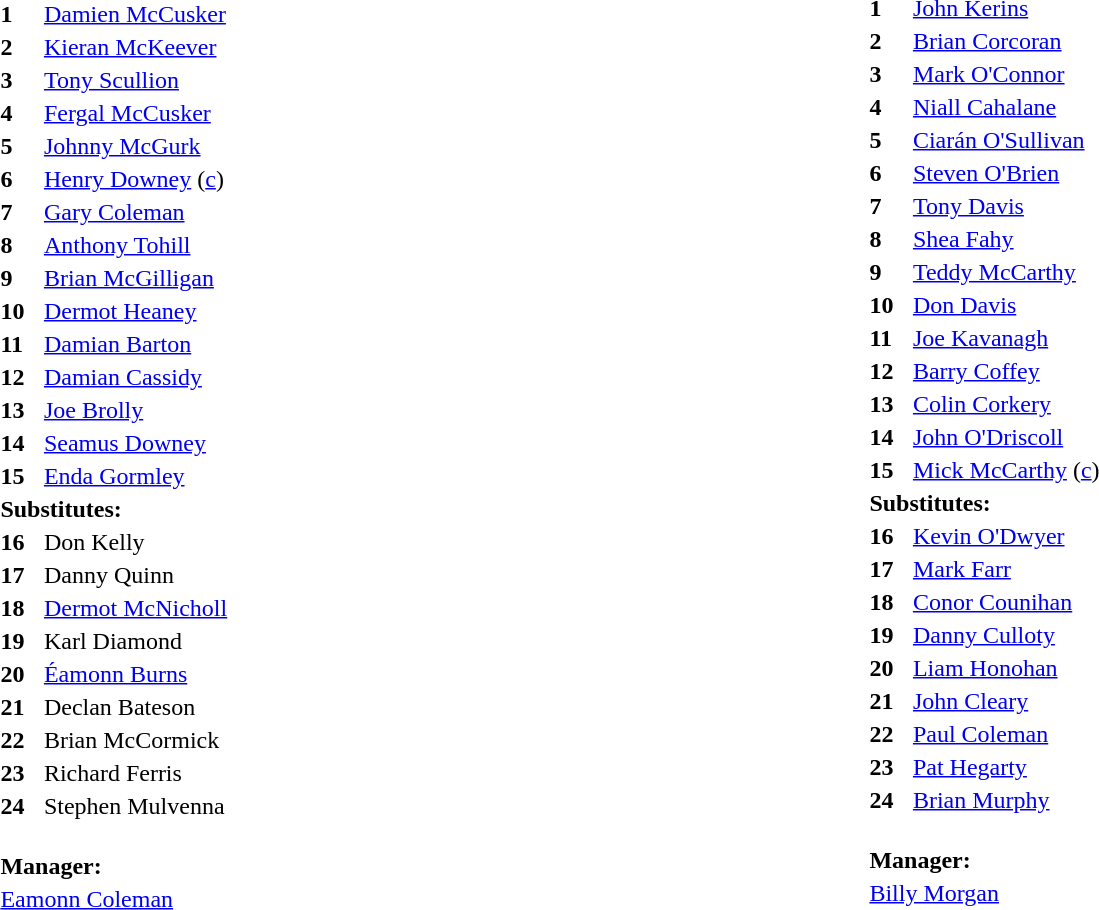<table width="92%">
<tr>
<td valign="top" width="50%"><br><table style="font-size: 100%" cellspacing="4" cellpadding="0" align="center">
<tr>
<th width=25></th>
</tr>
<tr>
</tr>
<tr>
<td><strong>1</strong></td>
<td><a href='#'>Damien McCusker</a></td>
<td></td>
<td></td>
</tr>
<tr>
<td><strong>2</strong></td>
<td><a href='#'>Kieran McKeever</a></td>
<td></td>
<td></td>
</tr>
<tr>
<td><strong>3</strong></td>
<td><a href='#'>Tony Scullion</a></td>
<td></td>
<td></td>
</tr>
<tr>
<td><strong>4</strong></td>
<td><a href='#'>Fergal McCusker</a></td>
<td></td>
<td></td>
</tr>
<tr>
<td><strong>5</strong></td>
<td><a href='#'>Johnny McGurk</a></td>
<td></td>
<td></td>
</tr>
<tr>
<td><strong>6</strong></td>
<td><a href='#'>Henry Downey</a> (<a href='#'>c</a>)</td>
<td></td>
<td></td>
</tr>
<tr>
<td><strong>7</strong></td>
<td><a href='#'>Gary Coleman</a></td>
<td></td>
<td></td>
</tr>
<tr>
<td><strong>8</strong></td>
<td><a href='#'>Anthony Tohill</a></td>
<td></td>
<td></td>
</tr>
<tr>
<td><strong>9</strong></td>
<td><a href='#'>Brian McGilligan</a></td>
<td></td>
<td></td>
</tr>
<tr>
<td><strong>10</strong></td>
<td><a href='#'>Dermot Heaney</a></td>
<td></td>
<td></td>
</tr>
<tr>
<td><strong>11</strong></td>
<td><a href='#'>Damian Barton</a></td>
<td></td>
<td></td>
</tr>
<tr>
<td><strong>12</strong></td>
<td><a href='#'>Damian Cassidy</a></td>
<td></td>
</tr>
<tr>
<td><strong>13</strong></td>
<td><a href='#'>Joe Brolly</a></td>
<td></td>
<td></td>
</tr>
<tr>
<td><strong>14</strong></td>
<td><a href='#'>Seamus Downey</a></td>
<td></td>
</tr>
<tr>
<td><strong>15</strong></td>
<td><a href='#'>Enda Gormley</a></td>
<td></td>
<td></td>
</tr>
<tr>
<td colspan=3><strong>Substitutes:</strong></td>
</tr>
<tr>
<td><strong>16</strong></td>
<td>Don Kelly</td>
<td></td>
<td></td>
</tr>
<tr>
<td><strong>17</strong></td>
<td>Danny Quinn</td>
<td></td>
<td></td>
</tr>
<tr>
<td><strong>18</strong></td>
<td><a href='#'>Dermot McNicholl</a></td>
<td></td>
</tr>
<tr>
<td><strong>19</strong></td>
<td>Karl Diamond</td>
<td></td>
<td></td>
</tr>
<tr>
<td><strong>20</strong></td>
<td><a href='#'>Éamonn Burns</a></td>
<td></td>
</tr>
<tr>
<td><strong>21</strong></td>
<td>Declan Bateson</td>
<td></td>
<td></td>
</tr>
<tr>
<td><strong>22</strong></td>
<td>Brian McCormick</td>
<td></td>
<td></td>
</tr>
<tr>
<td><strong>23</strong></td>
<td>Richard Ferris</td>
<td></td>
<td></td>
</tr>
<tr>
<td><strong>24</strong></td>
<td>Stephen Mulvenna</td>
<td></td>
<td></td>
</tr>
<tr>
<td colspan=3><br><strong>Manager:</strong></td>
</tr>
<tr>
<td colspan="4"><a href='#'>Eamonn Coleman</a></td>
</tr>
<tr>
</tr>
</table>
</td>
<td valign="top" width="50%"><br><table style="font-size: 100%" cellspacing="4" cellpadding="0" align="center">
<tr>
<th width=25></th>
</tr>
<tr>
<td><strong>1</strong></td>
<td><a href='#'>John Kerins</a></td>
<td></td>
<td></td>
</tr>
<tr>
<td><strong>2</strong></td>
<td><a href='#'>Brian Corcoran</a></td>
<td></td>
<td></td>
</tr>
<tr>
<td><strong>3</strong></td>
<td><a href='#'>Mark O'Connor</a></td>
<td></td>
<td></td>
</tr>
<tr>
<td><strong>4</strong></td>
<td><a href='#'>Niall Cahalane</a></td>
<td></td>
<td></td>
</tr>
<tr>
<td><strong>5</strong></td>
<td><a href='#'>Ciarán O'Sullivan</a></td>
<td></td>
<td></td>
</tr>
<tr>
<td><strong>6</strong></td>
<td><a href='#'>Steven O'Brien</a></td>
<td></td>
<td></td>
</tr>
<tr>
<td><strong>7</strong></td>
<td><a href='#'>Tony Davis</a></td>
<td><strong></strong> </td>
</tr>
<tr>
<td><strong>8</strong></td>
<td><a href='#'>Shea Fahy</a></td>
<td></td>
<td></td>
</tr>
<tr>
<td><strong>9</strong></td>
<td><a href='#'>Teddy McCarthy</a></td>
<td></td>
</tr>
<tr>
<td><strong>10</strong></td>
<td><a href='#'>Don Davis</a></td>
<td></td>
<td></td>
</tr>
<tr>
<td><strong>11</strong></td>
<td><a href='#'>Joe Kavanagh</a></td>
<td></td>
<td></td>
</tr>
<tr>
<td><strong>12</strong></td>
<td><a href='#'>Barry Coffey</a></td>
<td></td>
<td></td>
</tr>
<tr>
<td><strong>13</strong></td>
<td><a href='#'>Colin Corkery</a></td>
<td></td>
</tr>
<tr>
<td><strong>14</strong></td>
<td><a href='#'>John O'Driscoll</a></td>
<td></td>
<td></td>
</tr>
<tr>
<td><strong>15</strong></td>
<td><a href='#'>Mick McCarthy</a> (<a href='#'>c</a>)</td>
<td></td>
</tr>
<tr>
<td colspan=3><strong>Substitutes:</strong></td>
</tr>
<tr>
<td><strong>16</strong></td>
<td><a href='#'>Kevin O'Dwyer</a></td>
<td></td>
<td></td>
</tr>
<tr>
<td><strong>17</strong></td>
<td><a href='#'>Mark Farr</a></td>
<td></td>
<td></td>
</tr>
<tr>
<td><strong>18</strong></td>
<td><a href='#'>Conor Counihan</a></td>
<td></td>
</tr>
<tr>
<td><strong>19</strong></td>
<td><a href='#'>Danny Culloty</a></td>
<td></td>
</tr>
<tr>
<td><strong>20</strong></td>
<td><a href='#'>Liam Honohan</a></td>
<td></td>
<td></td>
</tr>
<tr>
<td><strong>21</strong></td>
<td><a href='#'>John Cleary</a></td>
<td></td>
</tr>
<tr>
<td><strong>22</strong></td>
<td><a href='#'>Paul Coleman</a></td>
<td></td>
<td></td>
</tr>
<tr>
<td><strong>23</strong></td>
<td><a href='#'>Pat Hegarty</a></td>
<td></td>
<td></td>
</tr>
<tr>
<td><strong>24</strong></td>
<td><a href='#'>Brian Murphy</a></td>
<td></td>
<td></td>
</tr>
<tr>
<td colspan=3><br><strong>Manager:</strong></td>
</tr>
<tr>
<td colspan="4"><a href='#'>Billy Morgan</a></td>
</tr>
</table>
</td>
</tr>
</table>
